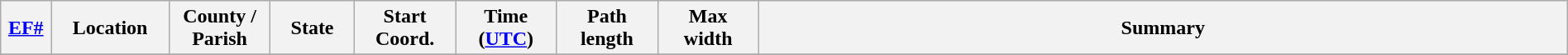<table class="wikitable sortable" style="width:100%;">
<tr>
<th scope="col"  style="width:3%; text-align:center;"><a href='#'>EF#</a></th>
<th scope="col"  style="width:7%; text-align:center;" class="unsortable">Location</th>
<th scope="col"  style="width:6%; text-align:center;" class="unsortable">County / Parish</th>
<th scope="col"  style="width:5%; text-align:center;">State</th>
<th scope="col"  style="width:6%; text-align:center;">Start Coord.</th>
<th scope="col"  style="width:6%; text-align:center;">Time (<a href='#'>UTC</a>)</th>
<th scope="col"  style="width:6%; text-align:center;">Path length</th>
<th scope="col"  style="width:6%; text-align:center;">Max width</th>
<th scope="col" class="unsortable" style="width:48%; text-align:center;">Summary</th>
</tr>
<tr>
</tr>
</table>
